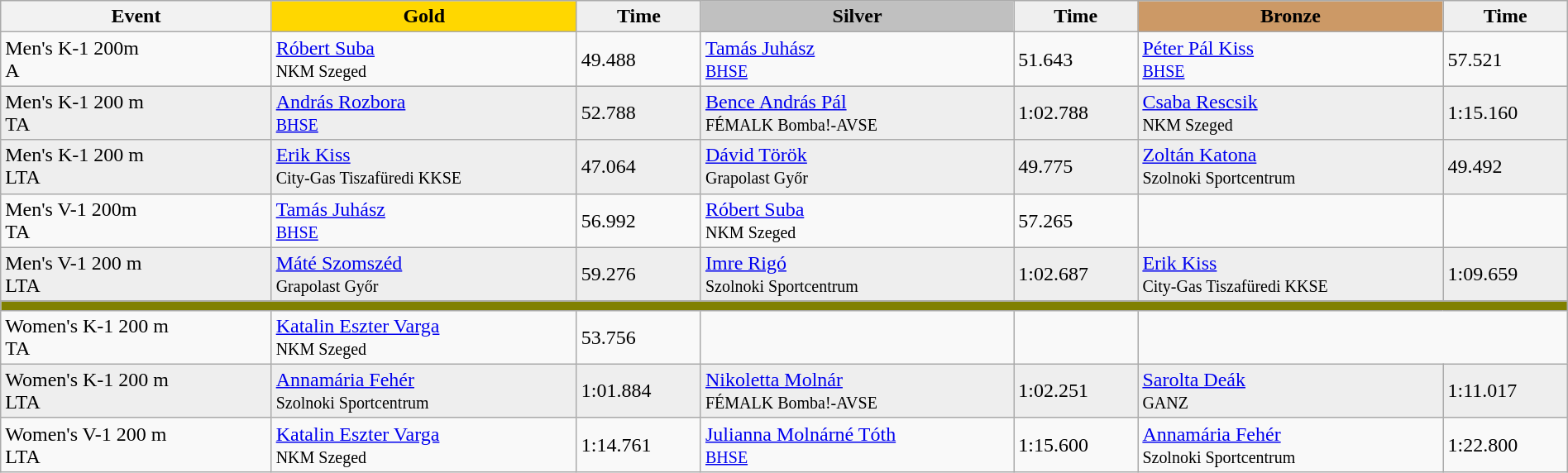<table class="wikitable" width=100%>
<tr>
<th>Event</th>
<td align=center bgcolor="gold"><strong>Gold</strong></td>
<td align=center bgcolor="EFEFEF"><strong>Time</strong></td>
<td align=center bgcolor="silver"><strong>Silver</strong></td>
<td align=center bgcolor="EFEFEF"><strong>Time</strong></td>
<td align=center bgcolor="CC9966"><strong>Bronze</strong></td>
<td align=center bgcolor="EFEFEF"><strong>Time</strong></td>
</tr>
<tr>
<td>Men's K-1 200m<br>A</td>
<td><a href='#'>Róbert Suba</a><br><small> NKM Szeged</small></td>
<td>49.488</td>
<td><a href='#'>Tamás Juhász</a><br><small> <a href='#'>BHSE</a></small></td>
<td>51.643</td>
<td><a href='#'>Péter Pál Kiss</a><br><small> <a href='#'>BHSE</a></small></td>
<td>57.521</td>
</tr>
<tr style="background:#eee; width:100%;">
<td>Men's K-1 200 m<br>TA</td>
<td><a href='#'>András Rozbora</a><br><small> <a href='#'>BHSE</a></small></td>
<td>52.788</td>
<td><a href='#'>Bence András Pál</a><br><small> FÉMALK Bomba!-AVSE</small></td>
<td>1:02.788</td>
<td><a href='#'>Csaba Rescsik</a><br><small> NKM Szeged</small></td>
<td>1:15.160</td>
</tr>
<tr style="background:#eee; width:100%;">
<td>Men's K-1 200 m<br>LTA</td>
<td><a href='#'>Erik Kiss</a><br><small> City-Gas Tiszafüredi KKSE</small></td>
<td>47.064</td>
<td><a href='#'>Dávid Török</a><br><small> Grapolast Győr</small></td>
<td>49.775</td>
<td><a href='#'>Zoltán Katona</a><br><small> Szolnoki Sportcentrum</small></td>
<td>49.492</td>
</tr>
<tr>
<td>Men's V-1 200m<br>TA</td>
<td><a href='#'>Tamás Juhász</a><br><small> <a href='#'>BHSE</a></small></td>
<td>56.992</td>
<td><a href='#'>Róbert Suba</a><br><small> NKM Szeged</small></td>
<td>57.265</td>
<td></td>
</tr>
<tr style="background:#eee; width:100%;">
<td>Men's V-1 200 m<br>LTA</td>
<td><a href='#'>Máté Szomszéd</a><br><small> Grapolast Győr</small></td>
<td>59.276</td>
<td><a href='#'>Imre Rigó</a><br><small> Szolnoki Sportcentrum</small></td>
<td>1:02.687</td>
<td><a href='#'>Erik Kiss</a><br><small> City-Gas Tiszafüredi KKSE</small></td>
<td>1:09.659</td>
</tr>
<tr>
</tr>
<tr bgcolor=#808000>
<td colspan=7></td>
</tr>
<tr>
<td>Women's K-1 200 m<br>TA</td>
<td><a href='#'>Katalin Eszter Varga</a><br><small> NKM Szeged</small></td>
<td>53.756</td>
<td></td>
<td></td>
</tr>
<tr style="background:#eee; width:100%;">
<td>Women's K-1 200 m<br>LTA</td>
<td><a href='#'>Annamária Fehér</a><br><small> Szolnoki Sportcentrum</small></td>
<td>1:01.884</td>
<td><a href='#'>Nikoletta Molnár</a><br><small> FÉMALK Bomba!-AVSE</small></td>
<td>1:02.251</td>
<td><a href='#'>Sarolta Deák</a><br><small> GANZ</small></td>
<td>1:11.017</td>
</tr>
<tr>
<td>Women's V-1 200 m<br>LTA</td>
<td><a href='#'>Katalin Eszter Varga</a><br><small> NKM Szeged</small></td>
<td>1:14.761</td>
<td><a href='#'>Julianna Molnárné Tóth</a><br><small> <a href='#'>BHSE</a></small></td>
<td>1:15.600</td>
<td><a href='#'>Annamária Fehér</a><br><small> Szolnoki Sportcentrum</small></td>
<td>1:22.800</td>
</tr>
</table>
